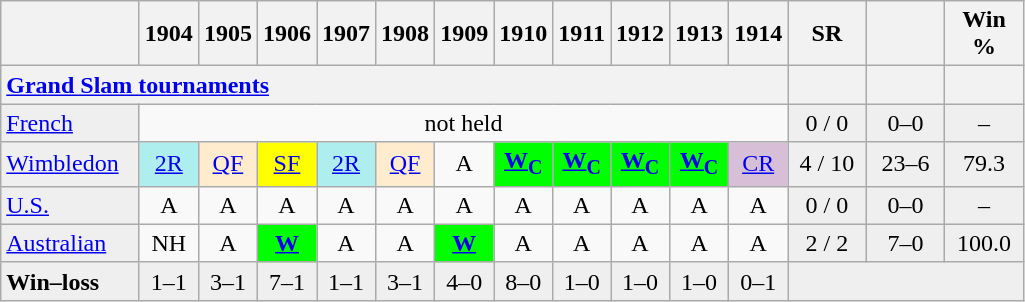<table class=wikitable style=font-size:100%;text-align:center>
<tr>
<th style=width:85px></th>
<th>1904</th>
<th>1905</th>
<th>1906</th>
<th>1907</th>
<th>1908</th>
<th>1909</th>
<th>1910</th>
<th>1911</th>
<th>1912</th>
<th>1913</th>
<th>1914</th>
<th style=width:45px>SR</th>
<th style=width:45px></th>
<th style=width:45px>Win %</th>
</tr>
<tr>
<th style=text-align:left colspan=12><a href='#'>Grand Slam tournaments</a></th>
<th></th>
<th></th>
<th></th>
</tr>
<tr>
<td style=text-align:left bgcolor=efefef><a href='#'>French</a></td>
<td colspan=11>not held</td>
<td bgcolor=efefef>0 / 0</td>
<td bgcolor=efefef>0–0</td>
<td bgcolor=efefef>–</td>
</tr>
<tr>
<td style=text-align:left bgcolor=efefef><a href='#'>Wimbledon</a></td>
<td bgcolor=afeeee><a href='#'>2R</a></td>
<td bgcolor=ffebcd><a href='#'>QF</a></td>
<td bgcolor=yellow><a href='#'>SF</a></td>
<td bgcolor=afeeee><a href='#'>2R</a></td>
<td bgcolor=ffebcd><a href='#'>QF</a></td>
<td>A</td>
<td bgcolor=lime><strong><a href='#'>W<sub>C</sub></a></strong></td>
<td bgcolor=lime><strong><a href='#'>W<sub>C</sub></a></strong></td>
<td bgcolor=lime><strong><a href='#'>W<sub>C</sub></a></strong></td>
<td bgcolor=lime><strong><a href='#'>W<sub>C</sub></a></strong></td>
<td bgcolor=thistle><a href='#'>CR</a></td>
<td bgcolor=efefef>4 / 10</td>
<td bgcolor=efefef>23–6</td>
<td bgcolor=efefef>79.3</td>
</tr>
<tr>
<td style=text-align:left bgcolor=efefef><a href='#'>U.S.</a></td>
<td>A</td>
<td>A</td>
<td>A</td>
<td>A</td>
<td>A</td>
<td>A</td>
<td>A</td>
<td>A</td>
<td>A</td>
<td>A</td>
<td>A</td>
<td bgcolor=efefef>0 / 0</td>
<td bgcolor=efefef>0–0</td>
<td bgcolor=efefef>–</td>
</tr>
<tr>
<td style=text-align:left bgcolor=efefef><a href='#'>Australian</a></td>
<td>NH</td>
<td>A</td>
<td bgcolor=lime><strong><a href='#'>W</a></strong></td>
<td>A</td>
<td>A</td>
<td bgcolor=lime><strong><a href='#'>W</a></strong></td>
<td>A</td>
<td>A</td>
<td>A</td>
<td>A</td>
<td>A</td>
<td bgcolor=efefef>2 / 2</td>
<td bgcolor=efefef>7–0</td>
<td bgcolor=efefef>100.0</td>
</tr>
<tr style=background:#efefef>
<td style=text-align:left><strong>Win–loss</strong></td>
<td>1–1</td>
<td>3–1</td>
<td>7–1</td>
<td>1–1</td>
<td>3–1</td>
<td>4–0</td>
<td>8–0</td>
<td>1–0</td>
<td>1–0</td>
<td>1–0</td>
<td>0–1</td>
<td colspan=3></td>
</tr>
</table>
